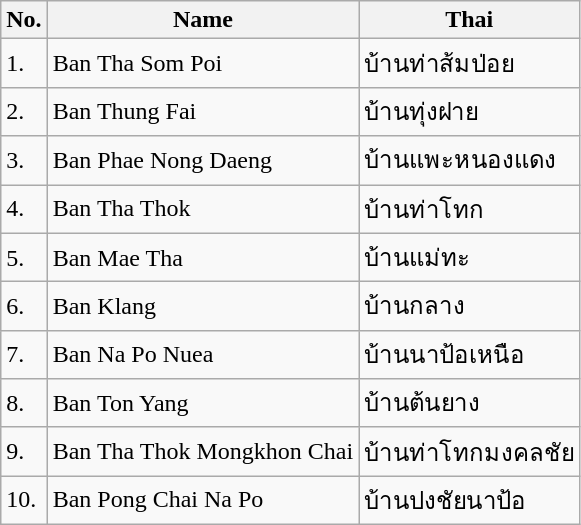<table class="wikitable sortable">
<tr>
<th>No.</th>
<th>Name</th>
<th>Thai</th>
</tr>
<tr>
<td>1.</td>
<td>Ban Tha Som Poi</td>
<td>บ้านท่าส้มป่อย</td>
</tr>
<tr>
<td>2.</td>
<td>Ban Thung Fai</td>
<td>บ้านทุ่งฝาย</td>
</tr>
<tr>
<td>3.</td>
<td>Ban Phae Nong Daeng</td>
<td>บ้านแพะหนองแดง</td>
</tr>
<tr>
<td>4.</td>
<td>Ban Tha Thok</td>
<td>บ้านท่าโทก</td>
</tr>
<tr>
<td>5.</td>
<td>Ban Mae Tha</td>
<td>บ้านแม่ทะ</td>
</tr>
<tr>
<td>6.</td>
<td>Ban Klang</td>
<td>บ้านกลาง</td>
</tr>
<tr>
<td>7.</td>
<td>Ban Na Po Nuea</td>
<td>บ้านนาป้อเหนือ</td>
</tr>
<tr>
<td>8.</td>
<td>Ban Ton Yang</td>
<td>บ้านต้นยาง</td>
</tr>
<tr>
<td>9.</td>
<td>Ban Tha Thok Mongkhon Chai</td>
<td>บ้านท่าโทกมงคลชัย</td>
</tr>
<tr>
<td>10.</td>
<td>Ban Pong Chai Na Po</td>
<td>บ้านปงชัยนาป้อ</td>
</tr>
</table>
